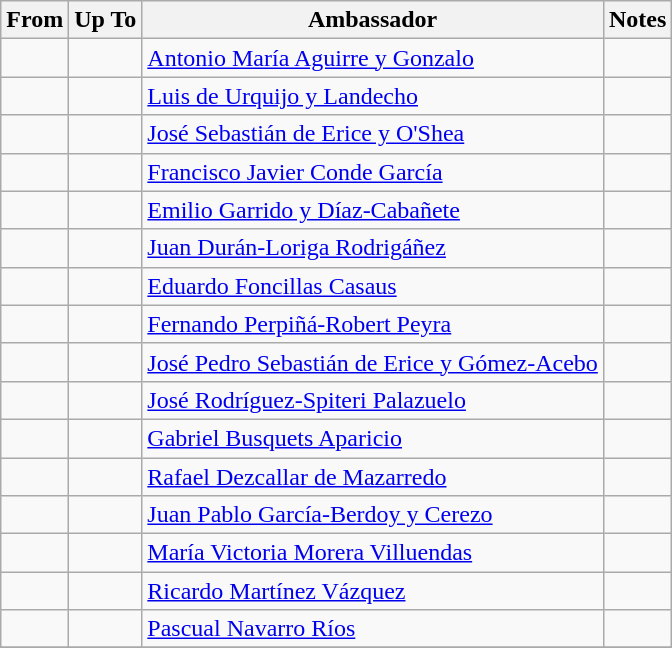<table class=wikitable>
<tr>
<th>From</th>
<th>Up To</th>
<th>Ambassador</th>
<th>Notes</th>
</tr>
<tr>
<td></td>
<td></td>
<td><a href='#'>Antonio María Aguirre y Gonzalo</a></td>
<td></td>
</tr>
<tr>
<td></td>
<td></td>
<td><a href='#'>Luis de Urquijo y Landecho</a></td>
<td></td>
</tr>
<tr>
<td></td>
<td></td>
<td><a href='#'>José Sebastián de Erice y O'Shea</a></td>
<td></td>
</tr>
<tr>
<td></td>
<td></td>
<td><a href='#'>Francisco Javier Conde García</a></td>
<td></td>
</tr>
<tr>
<td></td>
<td></td>
<td><a href='#'>Emilio Garrido y Díaz-Cabañete</a></td>
<td></td>
</tr>
<tr>
<td></td>
<td></td>
<td><a href='#'>Juan Durán-Loriga Rodrigáñez</a></td>
<td></td>
</tr>
<tr>
<td></td>
<td></td>
<td><a href='#'>Eduardo Foncillas Casaus</a></td>
<td></td>
</tr>
<tr>
<td></td>
<td></td>
<td><a href='#'>Fernando Perpiñá-Robert Peyra</a></td>
<td></td>
</tr>
<tr>
<td></td>
<td></td>
<td><a href='#'>José Pedro Sebastián de Erice y Gómez-Acebo</a></td>
<td></td>
</tr>
<tr>
<td></td>
<td></td>
<td><a href='#'>José Rodríguez-Spiteri Palazuelo</a></td>
<td></td>
</tr>
<tr>
<td></td>
<td></td>
<td><a href='#'>Gabriel Busquets Aparicio</a></td>
<td></td>
</tr>
<tr>
<td></td>
<td></td>
<td><a href='#'>Rafael Dezcallar de Mazarredo</a></td>
<td></td>
</tr>
<tr>
<td></td>
<td></td>
<td><a href='#'>Juan Pablo García-Berdoy y Cerezo</a></td>
<td></td>
</tr>
<tr>
<td></td>
<td></td>
<td><a href='#'>María Victoria Morera Villuendas</a></td>
<td></td>
</tr>
<tr>
<td></td>
<td></td>
<td><a href='#'>Ricardo Martínez Vázquez</a></td>
<td></td>
</tr>
<tr>
<td></td>
<td></td>
<td><a href='#'>Pascual Navarro Ríos</a></td>
<td></td>
</tr>
<tr>
</tr>
</table>
